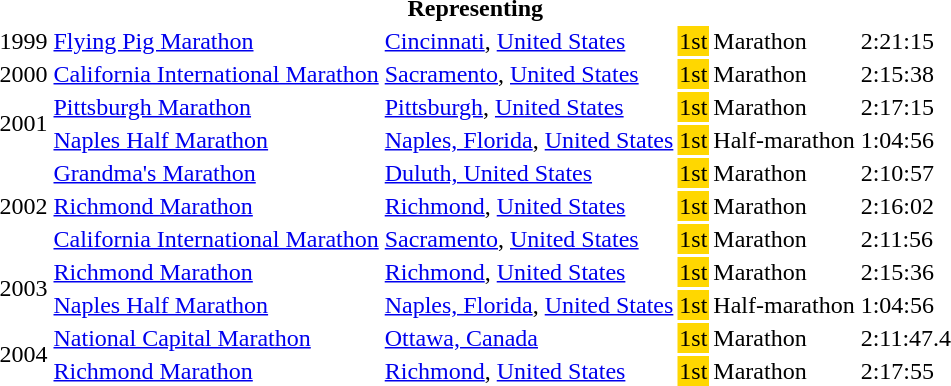<table>
<tr>
<th colspan="6">Representing </th>
</tr>
<tr>
<td>1999</td>
<td><a href='#'>Flying Pig Marathon</a></td>
<td><a href='#'>Cincinnati</a>, <a href='#'>United States</a></td>
<td bgcolor="gold">1st</td>
<td>Marathon</td>
<td>2:21:15</td>
</tr>
<tr>
<td>2000</td>
<td><a href='#'>California International Marathon</a></td>
<td><a href='#'>Sacramento</a>, <a href='#'>United States</a></td>
<td bgcolor="gold">1st</td>
<td>Marathon</td>
<td>2:15:38</td>
</tr>
<tr>
<td rowspan=2>2001</td>
<td><a href='#'>Pittsburgh Marathon</a></td>
<td><a href='#'>Pittsburgh</a>, <a href='#'>United States</a></td>
<td bgcolor="gold">1st</td>
<td>Marathon</td>
<td>2:17:15</td>
</tr>
<tr>
<td><a href='#'>Naples Half Marathon</a></td>
<td><a href='#'>Naples, Florida</a>, <a href='#'>United States</a></td>
<td bgcolor="gold">1st</td>
<td>Half-marathon</td>
<td>1:04:56</td>
</tr>
<tr>
<td rowspan=3>2002</td>
<td><a href='#'>Grandma's Marathon</a></td>
<td><a href='#'>Duluth, United States</a></td>
<td bgcolor="gold">1st</td>
<td>Marathon</td>
<td>2:10:57</td>
</tr>
<tr>
<td><a href='#'>Richmond Marathon</a></td>
<td><a href='#'>Richmond</a>, <a href='#'>United States</a></td>
<td bgcolor="gold">1st</td>
<td>Marathon</td>
<td>2:16:02</td>
</tr>
<tr>
<td><a href='#'>California International Marathon</a></td>
<td><a href='#'>Sacramento</a>, <a href='#'>United States</a></td>
<td bgcolor="gold">1st</td>
<td>Marathon</td>
<td>2:11:56</td>
</tr>
<tr>
<td rowspan=2>2003</td>
<td><a href='#'>Richmond Marathon</a></td>
<td><a href='#'>Richmond</a>, <a href='#'>United States</a></td>
<td bgcolor="gold">1st</td>
<td>Marathon</td>
<td>2:15:36</td>
</tr>
<tr>
<td><a href='#'>Naples Half Marathon</a></td>
<td><a href='#'>Naples, Florida</a>, <a href='#'>United States</a></td>
<td bgcolor="gold">1st</td>
<td>Half-marathon</td>
<td>1:04:56</td>
</tr>
<tr>
<td rowspan=2>2004</td>
<td><a href='#'>National Capital Marathon</a></td>
<td><a href='#'>Ottawa, Canada</a></td>
<td bgcolor="gold">1st</td>
<td>Marathon</td>
<td>2:11:47.4</td>
</tr>
<tr>
<td><a href='#'>Richmond Marathon</a></td>
<td><a href='#'>Richmond</a>, <a href='#'>United States</a></td>
<td bgcolor="gold">1st</td>
<td>Marathon</td>
<td>2:17:55</td>
</tr>
</table>
